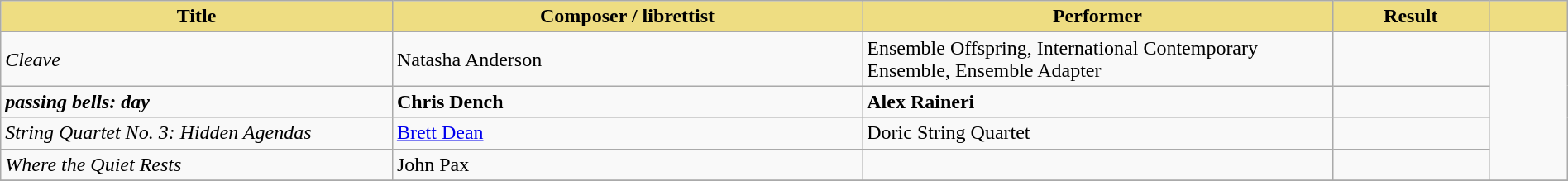<table class="wikitable" width=100%>
<tr>
<th style="width:25%;background:#EEDD82;">Title</th>
<th style="width:30%;background:#EEDD82;">Composer / librettist</th>
<th style="width:30%;background:#EEDD82;">Performer</th>
<th style="width:10%;background:#EEDD82;">Result</th>
<th style="width:5%;background:#EEDD82;"></th>
</tr>
<tr>
<td><em>Cleave</em></td>
<td>Natasha Anderson</td>
<td>Ensemble Offspring, International Contemporary Ensemble, Ensemble Adapter</td>
<td></td>
<td rowspan="4"></td>
</tr>
<tr>
<td><strong><em>passing bells: day</em></strong></td>
<td><strong>Chris Dench</strong></td>
<td><strong>Alex Raineri</strong></td>
<td></td>
</tr>
<tr>
<td><em>String Quartet No. 3: Hidden Agendas</em></td>
<td><a href='#'>Brett Dean</a></td>
<td>Doric String Quartet</td>
<td></td>
</tr>
<tr>
<td><em>Where the Quiet Rests</em></td>
<td>John Pax</td>
<td></td>
<td></td>
</tr>
<tr>
</tr>
</table>
